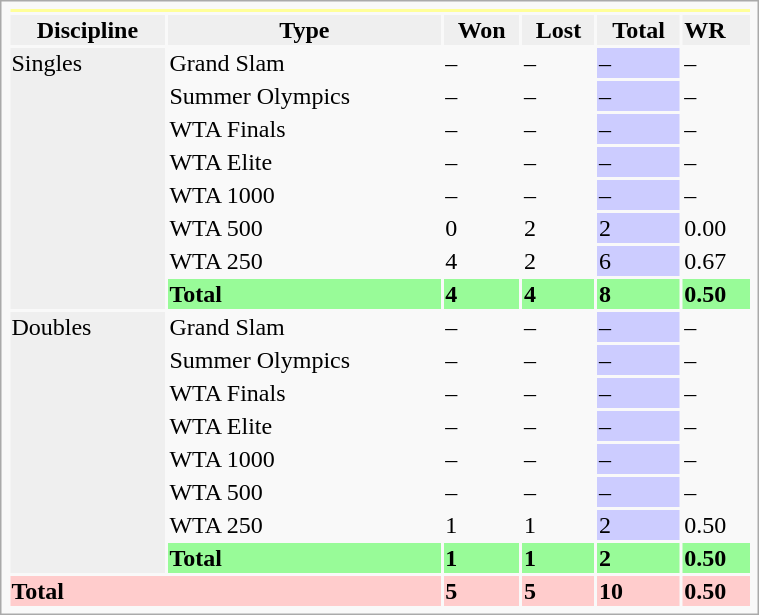<table class="infobox vcard vevent nowrap" width="40%">
<tr bgcolor=FFFF99>
<th colspan=6></th>
</tr>
<tr style=background:#efefef;font-weight:bold>
<th>Discipline</th>
<th>Type</th>
<th>Won</th>
<th>Lost</th>
<th>Total</th>
<td>WR</td>
</tr>
<tr>
<td rowspan="8" bgcolor=efefef>Singles</td>
<td>Grand Slam</td>
<td>–</td>
<td>–</td>
<td bgcolor="CCCCFF">–</td>
<td>–</td>
</tr>
<tr>
<td>Summer Olympics</td>
<td>–</td>
<td>–</td>
<td bgcolor="CCCCFF">–</td>
<td>–</td>
</tr>
<tr>
<td>WTA Finals</td>
<td>–</td>
<td>–</td>
<td bgcolor="CCCCFF">–</td>
<td>–</td>
</tr>
<tr>
<td>WTA Elite</td>
<td>–</td>
<td>–</td>
<td bgcolor="CCCCFF">–</td>
<td>–</td>
</tr>
<tr>
<td>WTA 1000</td>
<td>–</td>
<td>–</td>
<td bgcolor="CCCCFF">–</td>
<td>–</td>
</tr>
<tr>
<td>WTA 500</td>
<td>0</td>
<td>2</td>
<td bgcolor="CCCCFF">2</td>
<td>0.00</td>
</tr>
<tr>
<td>WTA 250</td>
<td>4</td>
<td>2</td>
<td bgcolor="CCCCFF">6</td>
<td>0.67</td>
</tr>
<tr style="background:#98FB98;font-weight:bold">
<td><strong>Total</strong></td>
<td>4</td>
<td>4</td>
<td>8</td>
<td>0.50</td>
</tr>
<tr>
<td rowspan="8" bgcolor=efefef>Doubles</td>
<td>Grand Slam</td>
<td>–</td>
<td>–</td>
<td bgcolor="CCCCFF">–</td>
<td>–</td>
</tr>
<tr>
<td>Summer Olympics</td>
<td>–</td>
<td>–</td>
<td bgcolor="CCCCFF">–</td>
<td>–</td>
</tr>
<tr>
<td>WTA Finals</td>
<td>–</td>
<td>–</td>
<td bgcolor="CCCCFF">–</td>
<td>–</td>
</tr>
<tr>
<td>WTA Elite</td>
<td>–</td>
<td>–</td>
<td bgcolor="CCCCFF">–</td>
<td>–</td>
</tr>
<tr>
<td>WTA 1000</td>
<td>–</td>
<td>–</td>
<td bgcolor="CCCCFF">–</td>
<td>–</td>
</tr>
<tr>
<td>WTA 500</td>
<td>–</td>
<td>–</td>
<td bgcolor="CCCCFF">–</td>
<td>–</td>
</tr>
<tr>
<td>WTA 250</td>
<td>1</td>
<td>1</td>
<td bgcolor="CCCCFF">2</td>
<td>0.50</td>
</tr>
<tr style="background:#98FB98;font-weight:bold">
<td><strong>Total</strong></td>
<td>1</td>
<td>1</td>
<td>2</td>
<td>0.50</td>
</tr>
<tr style="background:#FCC;font-weight:bold">
<td colspan="2"><strong>Total</strong></td>
<td>5</td>
<td>5</td>
<td>10</td>
<td>0.50</td>
</tr>
</table>
